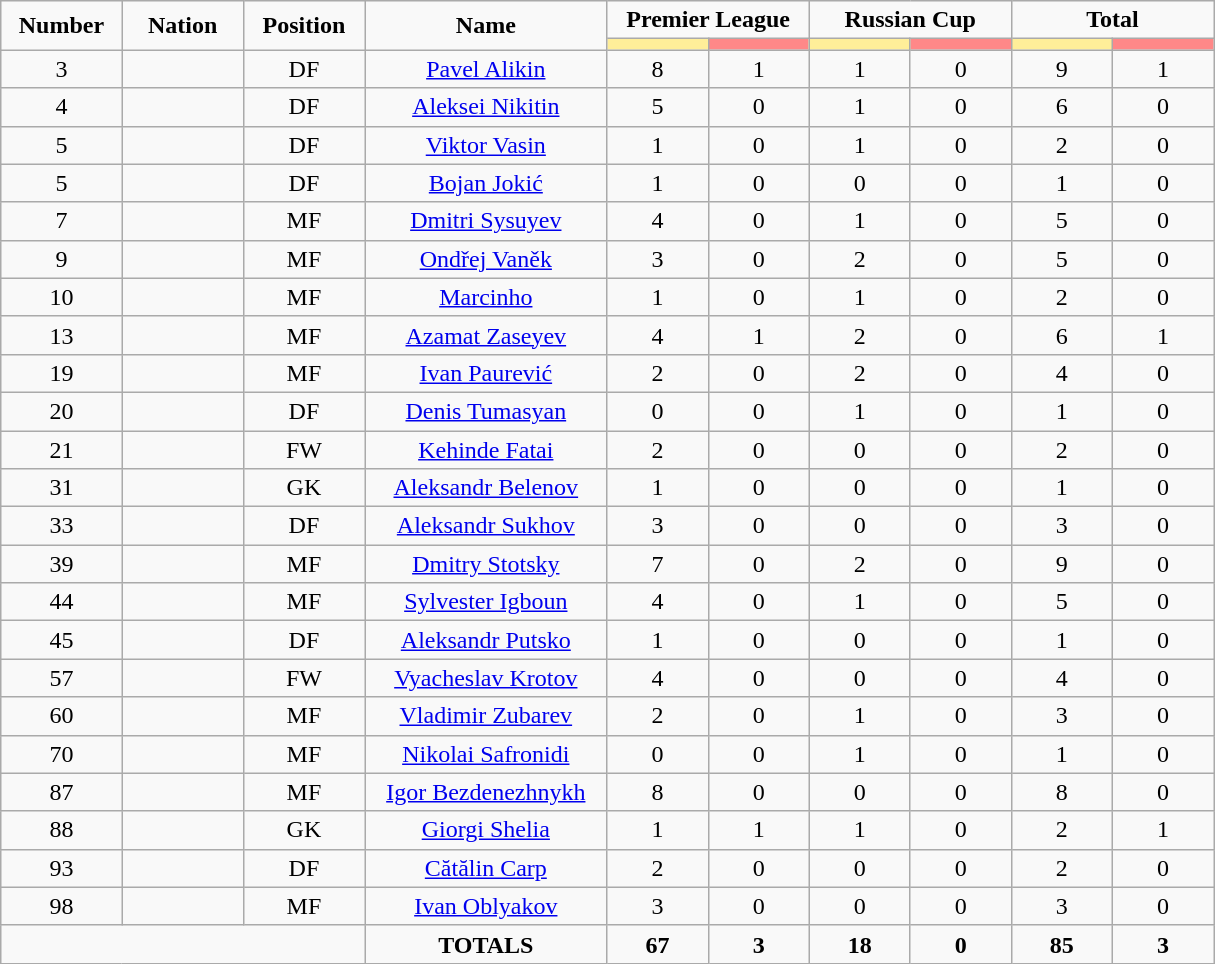<table class="wikitable" style="font-size: 100%; text-align: center;">
<tr>
<td rowspan="2" width="10%" align="center"><strong>Number</strong></td>
<td rowspan="2" width="10%" align="center"><strong>Nation</strong></td>
<td rowspan="2" width="10%" align="center"><strong>Position</strong></td>
<td rowspan="2" width="20%" align="center"><strong>Name</strong></td>
<td colspan="2" align="center"><strong>Premier League</strong></td>
<td colspan="2" align="center"><strong>Russian Cup</strong></td>
<td colspan="2" align="center"><strong>Total</strong></td>
</tr>
<tr>
<th width=60 style="background: #FFEE99"></th>
<th width=60 style="background: #FF8888"></th>
<th width=60 style="background: #FFEE99"></th>
<th width=60 style="background: #FF8888"></th>
<th width=60 style="background: #FFEE99"></th>
<th width=60 style="background: #FF8888"></th>
</tr>
<tr>
<td>3</td>
<td></td>
<td>DF</td>
<td><a href='#'>Pavel Alikin</a></td>
<td>8</td>
<td>1</td>
<td>1</td>
<td>0</td>
<td>9</td>
<td>1</td>
</tr>
<tr>
<td>4</td>
<td></td>
<td>DF</td>
<td><a href='#'>Aleksei Nikitin</a></td>
<td>5</td>
<td>0</td>
<td>1</td>
<td>0</td>
<td>6</td>
<td>0</td>
</tr>
<tr>
<td>5</td>
<td></td>
<td>DF</td>
<td><a href='#'>Viktor Vasin</a></td>
<td>1</td>
<td>0</td>
<td>1</td>
<td>0</td>
<td>2</td>
<td>0</td>
</tr>
<tr>
<td>5</td>
<td></td>
<td>DF</td>
<td><a href='#'>Bojan Jokić</a></td>
<td>1</td>
<td>0</td>
<td>0</td>
<td>0</td>
<td>1</td>
<td>0</td>
</tr>
<tr>
<td>7</td>
<td></td>
<td>MF</td>
<td><a href='#'>Dmitri Sysuyev</a></td>
<td>4</td>
<td>0</td>
<td>1</td>
<td>0</td>
<td>5</td>
<td>0</td>
</tr>
<tr>
<td>9</td>
<td></td>
<td>MF</td>
<td><a href='#'>Ondřej Vaněk</a></td>
<td>3</td>
<td>0</td>
<td>2</td>
<td>0</td>
<td>5</td>
<td>0</td>
</tr>
<tr>
<td>10</td>
<td></td>
<td>MF</td>
<td><a href='#'>Marcinho</a></td>
<td>1</td>
<td>0</td>
<td>1</td>
<td>0</td>
<td>2</td>
<td>0</td>
</tr>
<tr>
<td>13</td>
<td></td>
<td>MF</td>
<td><a href='#'>Azamat Zaseyev</a></td>
<td>4</td>
<td>1</td>
<td>2</td>
<td>0</td>
<td>6</td>
<td>1</td>
</tr>
<tr>
<td>19</td>
<td></td>
<td>MF</td>
<td><a href='#'>Ivan Paurević</a></td>
<td>2</td>
<td>0</td>
<td>2</td>
<td>0</td>
<td>4</td>
<td>0</td>
</tr>
<tr>
<td>20</td>
<td></td>
<td>DF</td>
<td><a href='#'>Denis Tumasyan</a></td>
<td>0</td>
<td>0</td>
<td>1</td>
<td>0</td>
<td>1</td>
<td>0</td>
</tr>
<tr>
<td>21</td>
<td></td>
<td>FW</td>
<td><a href='#'>Kehinde Fatai</a></td>
<td>2</td>
<td>0</td>
<td>0</td>
<td>0</td>
<td>2</td>
<td>0</td>
</tr>
<tr>
<td>31</td>
<td></td>
<td>GK</td>
<td><a href='#'>Aleksandr Belenov</a></td>
<td>1</td>
<td>0</td>
<td>0</td>
<td>0</td>
<td>1</td>
<td>0</td>
</tr>
<tr>
<td>33</td>
<td></td>
<td>DF</td>
<td><a href='#'>Aleksandr Sukhov</a></td>
<td>3</td>
<td>0</td>
<td>0</td>
<td>0</td>
<td>3</td>
<td>0</td>
</tr>
<tr>
<td>39</td>
<td></td>
<td>MF</td>
<td><a href='#'>Dmitry Stotsky</a></td>
<td>7</td>
<td>0</td>
<td>2</td>
<td>0</td>
<td>9</td>
<td>0</td>
</tr>
<tr>
<td>44</td>
<td></td>
<td>MF</td>
<td><a href='#'>Sylvester Igboun</a></td>
<td>4</td>
<td>0</td>
<td>1</td>
<td>0</td>
<td>5</td>
<td>0</td>
</tr>
<tr>
<td>45</td>
<td></td>
<td>DF</td>
<td><a href='#'>Aleksandr Putsko</a></td>
<td>1</td>
<td>0</td>
<td>0</td>
<td>0</td>
<td>1</td>
<td>0</td>
</tr>
<tr>
<td>57</td>
<td></td>
<td>FW</td>
<td><a href='#'>Vyacheslav Krotov</a></td>
<td>4</td>
<td>0</td>
<td>0</td>
<td>0</td>
<td>4</td>
<td>0</td>
</tr>
<tr>
<td>60</td>
<td></td>
<td>MF</td>
<td><a href='#'>Vladimir Zubarev</a></td>
<td>2</td>
<td>0</td>
<td>1</td>
<td>0</td>
<td>3</td>
<td>0</td>
</tr>
<tr>
<td>70</td>
<td></td>
<td>MF</td>
<td><a href='#'>Nikolai Safronidi</a></td>
<td>0</td>
<td>0</td>
<td>1</td>
<td>0</td>
<td>1</td>
<td>0</td>
</tr>
<tr>
<td>87</td>
<td></td>
<td>MF</td>
<td><a href='#'>Igor Bezdenezhnykh</a></td>
<td>8</td>
<td>0</td>
<td>0</td>
<td>0</td>
<td>8</td>
<td>0</td>
</tr>
<tr>
<td>88</td>
<td></td>
<td>GK</td>
<td><a href='#'>Giorgi Shelia</a></td>
<td>1</td>
<td>1</td>
<td>1</td>
<td>0</td>
<td>2</td>
<td>1</td>
</tr>
<tr>
<td>93</td>
<td></td>
<td>DF</td>
<td><a href='#'>Cătălin Carp</a></td>
<td>2</td>
<td>0</td>
<td>0</td>
<td>0</td>
<td>2</td>
<td>0</td>
</tr>
<tr>
<td>98</td>
<td></td>
<td>MF</td>
<td><a href='#'>Ivan Oblyakov</a></td>
<td>3</td>
<td>0</td>
<td>0</td>
<td>0</td>
<td>3</td>
<td>0</td>
</tr>
<tr>
<td colspan="3"></td>
<td><strong>TOTALS</strong></td>
<td><strong>67</strong></td>
<td><strong>3</strong></td>
<td><strong>18</strong></td>
<td><strong>0</strong></td>
<td><strong>85</strong></td>
<td><strong>3</strong></td>
</tr>
</table>
